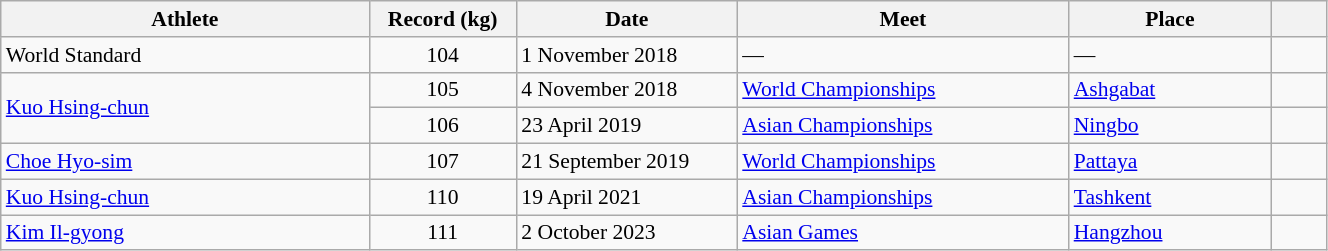<table class="wikitable" style="font-size:90%; width: 70%;">
<tr>
<th width=20%>Athlete</th>
<th width=8%>Record (kg)</th>
<th width=12%>Date</th>
<th width=18%>Meet</th>
<th width=11%>Place</th>
<th width=3%></th>
</tr>
<tr>
<td>World Standard</td>
<td align=center>104</td>
<td>1 November 2018</td>
<td>—</td>
<td>—</td>
<td></td>
</tr>
<tr>
<td rowspan=2> <a href='#'>Kuo Hsing-chun</a></td>
<td align=center>105</td>
<td>4 November 2018</td>
<td><a href='#'>World Championships</a></td>
<td><a href='#'>Ashgabat</a></td>
<td></td>
</tr>
<tr>
<td align=center>106</td>
<td>23 April 2019</td>
<td><a href='#'>Asian Championships</a></td>
<td><a href='#'>Ningbo</a></td>
<td></td>
</tr>
<tr>
<td> <a href='#'>Choe Hyo-sim</a></td>
<td align=center>107</td>
<td>21 September 2019</td>
<td><a href='#'>World Championships</a></td>
<td><a href='#'>Pattaya</a></td>
<td></td>
</tr>
<tr>
<td> <a href='#'>Kuo Hsing-chun</a></td>
<td align=center>110</td>
<td>19 April 2021</td>
<td><a href='#'>Asian Championships</a></td>
<td><a href='#'>Tashkent</a></td>
<td></td>
</tr>
<tr>
<td> <a href='#'>Kim Il-gyong</a></td>
<td align=center>111</td>
<td>2 October 2023</td>
<td><a href='#'>Asian Games</a></td>
<td><a href='#'>Hangzhou</a></td>
<td></td>
</tr>
</table>
